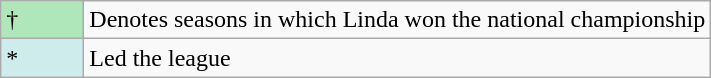<table class="wikitable">
<tr>
<td style="background:#AFE6BA; width:3em;">†</td>
<td>Denotes seasons in which Linda won the national championship</td>
</tr>
<tr>
<td style="background:#CFECEC; width:3em">*</td>
<td>Led the league</td>
</tr>
</table>
